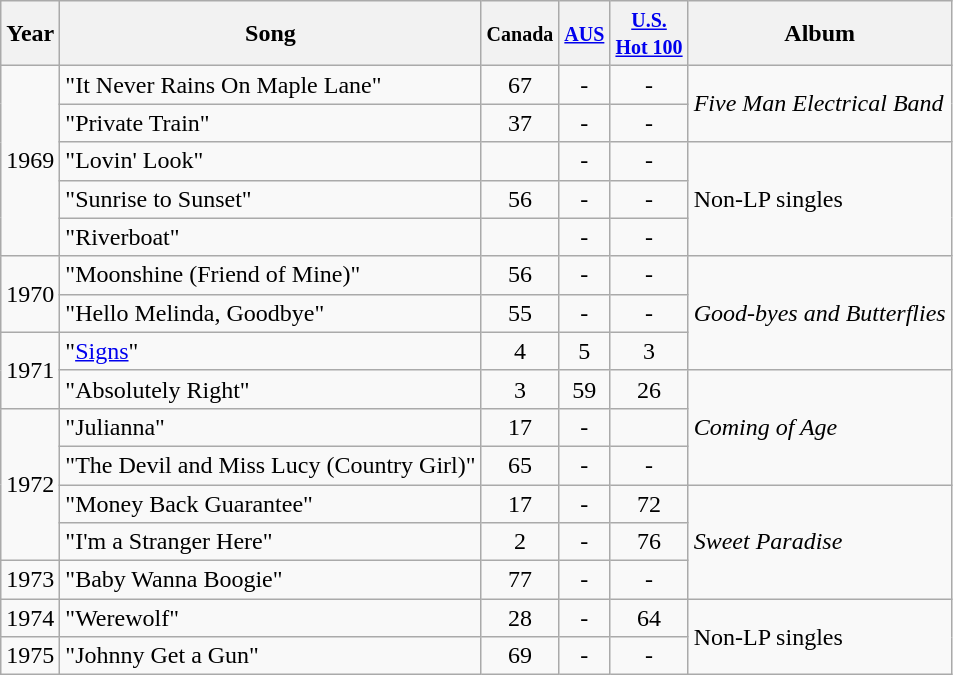<table class="wikitable">
<tr>
<th>Year</th>
<th>Song</th>
<th><small>Canada</small></th>
<th><small><a href='#'>AUS</a><br></small></th>
<th><small><a href='#'>U.S.<br>Hot 100</a></small></th>
<th>Album</th>
</tr>
<tr>
<td rowspan="5">1969</td>
<td>"It Never Rains On Maple Lane"</td>
<td style="text-align:center;">67</td>
<td style="text-align:center;">-</td>
<td style="text-align:center;">-</td>
<td rowspan="2"><em>Five Man Electrical Band</em></td>
</tr>
<tr>
<td>"Private Train"</td>
<td style="text-align:center;">37</td>
<td style="text-align:center;">-</td>
<td style="text-align:center;">-</td>
</tr>
<tr>
<td>"Lovin' Look"</td>
<td style="text-align:center;"></td>
<td style="text-align:center;">-</td>
<td style="text-align:center;">-</td>
<td rowspan="3">Non-LP singles</td>
</tr>
<tr>
<td>"Sunrise to Sunset"</td>
<td style="text-align:center;">56</td>
<td style="text-align:center;">-</td>
<td style="text-align:center;">-</td>
</tr>
<tr>
<td>"Riverboat"</td>
<td style="text-align:center;"></td>
<td style="text-align:center;">-</td>
<td style="text-align:center;">-</td>
</tr>
<tr>
<td rowspan="2">1970</td>
<td>"Moonshine (Friend of Mine)"</td>
<td style="text-align:center;">56</td>
<td style="text-align:center;">-</td>
<td style="text-align:center;">-</td>
<td rowspan="3"><em>Good-byes and Butterflies</em></td>
</tr>
<tr>
<td>"Hello Melinda, Goodbye"</td>
<td style="text-align:center;">55</td>
<td style="text-align:center;">-</td>
<td style="text-align:center;">-</td>
</tr>
<tr>
<td rowspan="2">1971</td>
<td>"<a href='#'>Signs</a>"</td>
<td style="text-align:center;">4</td>
<td style="text-align:center;">5</td>
<td style="text-align:center;">3</td>
</tr>
<tr>
<td>"Absolutely Right"</td>
<td style="text-align:center;">3</td>
<td style="text-align:center;">59</td>
<td style="text-align:center;">26</td>
<td rowspan="3"><em>Coming of Age</em></td>
</tr>
<tr>
<td rowspan="4">1972</td>
<td>"Julianna"</td>
<td style="text-align:center;">17</td>
<td style="text-align:center;">-</td>
<td style="text-align:center;"></td>
</tr>
<tr>
<td>"The Devil and Miss Lucy (Country Girl)"</td>
<td style="text-align:center;">65</td>
<td style="text-align:center;">-</td>
<td style="text-align:center;">-</td>
</tr>
<tr>
<td>"Money Back Guarantee"</td>
<td style="text-align:center;">17</td>
<td style="text-align:center;">-</td>
<td style="text-align:center;">72</td>
<td rowspan="3"><em>Sweet Paradise</em></td>
</tr>
<tr>
<td>"I'm a Stranger Here"</td>
<td style="text-align:center;">2</td>
<td style="text-align:center;">-</td>
<td style="text-align:center;">76</td>
</tr>
<tr>
<td>1973</td>
<td>"Baby Wanna Boogie"</td>
<td style="text-align:center;">77</td>
<td style="text-align:center;">-</td>
<td style="text-align:center;">-</td>
</tr>
<tr>
<td>1974</td>
<td>"Werewolf"</td>
<td style="text-align:center;">28</td>
<td style="text-align:center;">-</td>
<td style="text-align:center;">64</td>
<td rowspan="2">Non-LP singles</td>
</tr>
<tr>
<td>1975</td>
<td>"Johnny Get a Gun"</td>
<td style="text-align:center;">69</td>
<td style="text-align:center;">-</td>
<td style="text-align:center;">-</td>
</tr>
</table>
